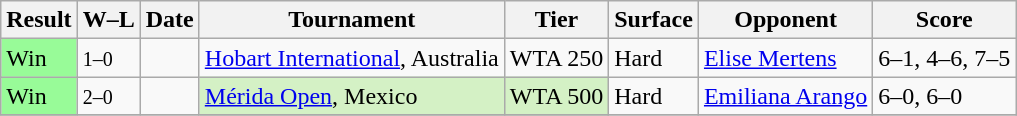<table class="sortable wikitable">
<tr>
<th>Result</th>
<th class=unsortable>W–L</th>
<th>Date</th>
<th>Tournament</th>
<th>Tier</th>
<th>Surface</th>
<th>Opponent</th>
<th class=unsortable>Score</th>
</tr>
<tr>
<td bgcolor=98fb98>Win</td>
<td><small>1–0</small></td>
<td><a href='#'></a></td>
<td><a href='#'>Hobart International</a>, Australia</td>
<td>WTA 250</td>
<td>Hard</td>
<td> <a href='#'>Elise Mertens</a></td>
<td>6–1, 4–6, 7–5</td>
</tr>
<tr>
<td bgcolor=98fb98>Win</td>
<td><small>2–0</small></td>
<td><a href='#'></a></td>
<td style="background:#d4f1c5"><a href='#'>Mérida Open</a>, Mexico</td>
<td style="background:#d4f1c5">WTA 500</td>
<td>Hard</td>
<td> <a href='#'>Emiliana Arango</a></td>
<td>6–0, 6–0</td>
</tr>
<tr>
</tr>
</table>
